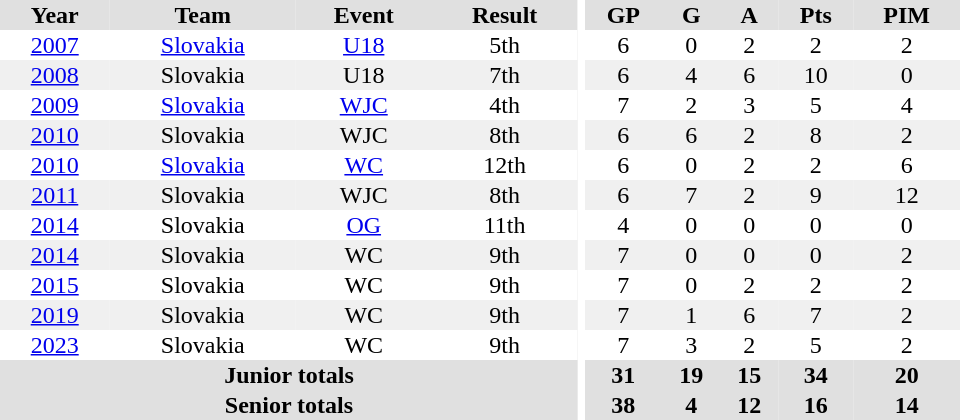<table border="0" cellpadding="1" cellspacing="0" ID="Table3" style="text-align:center; width:40em;">
<tr bgcolor="#e0e0e0">
<th>Year</th>
<th>Team</th>
<th>Event</th>
<th>Result</th>
<th rowspan="99" bgcolor="#ffffff"></th>
<th>GP</th>
<th>G</th>
<th>A</th>
<th>Pts</th>
<th>PIM</th>
</tr>
<tr>
<td><a href='#'>2007</a></td>
<td><a href='#'>Slovakia</a></td>
<td><a href='#'>U18</a></td>
<td>5th</td>
<td>6</td>
<td>0</td>
<td>2</td>
<td>2</td>
<td>2</td>
</tr>
<tr bgcolor="#f0f0f0">
<td><a href='#'>2008</a></td>
<td>Slovakia</td>
<td>U18</td>
<td>7th</td>
<td>6</td>
<td>4</td>
<td>6</td>
<td>10</td>
<td>0</td>
</tr>
<tr>
<td><a href='#'>2009</a></td>
<td><a href='#'>Slovakia</a></td>
<td><a href='#'>WJC</a></td>
<td>4th</td>
<td>7</td>
<td>2</td>
<td>3</td>
<td>5</td>
<td>4</td>
</tr>
<tr bgcolor="#f0f0f0">
<td><a href='#'>2010</a></td>
<td>Slovakia</td>
<td>WJC</td>
<td>8th</td>
<td>6</td>
<td>6</td>
<td>2</td>
<td>8</td>
<td>2</td>
</tr>
<tr>
<td><a href='#'>2010</a></td>
<td><a href='#'>Slovakia</a></td>
<td><a href='#'>WC</a></td>
<td>12th</td>
<td>6</td>
<td>0</td>
<td>2</td>
<td>2</td>
<td>6</td>
</tr>
<tr bgcolor="#f0f0f0">
<td><a href='#'>2011</a></td>
<td>Slovakia</td>
<td>WJC</td>
<td>8th</td>
<td>6</td>
<td>7</td>
<td>2</td>
<td>9</td>
<td>12</td>
</tr>
<tr>
<td><a href='#'>2014</a></td>
<td>Slovakia</td>
<td><a href='#'>OG</a></td>
<td>11th</td>
<td>4</td>
<td>0</td>
<td>0</td>
<td>0</td>
<td>0</td>
</tr>
<tr bgcolor="#f0f0f0">
<td><a href='#'>2014</a></td>
<td>Slovakia</td>
<td>WC</td>
<td>9th</td>
<td>7</td>
<td>0</td>
<td>0</td>
<td>0</td>
<td>2</td>
</tr>
<tr>
<td><a href='#'>2015</a></td>
<td>Slovakia</td>
<td>WC</td>
<td>9th</td>
<td>7</td>
<td>0</td>
<td>2</td>
<td>2</td>
<td>2</td>
</tr>
<tr bgcolor="#f0f0f0">
<td><a href='#'>2019</a></td>
<td>Slovakia</td>
<td>WC</td>
<td>9th</td>
<td>7</td>
<td>1</td>
<td>6</td>
<td>7</td>
<td>2</td>
</tr>
<tr>
<td><a href='#'>2023</a></td>
<td>Slovakia</td>
<td>WC</td>
<td>9th</td>
<td>7</td>
<td>3</td>
<td>2</td>
<td>5</td>
<td>2</td>
</tr>
<tr bgcolor="#e0e0e0">
<th colspan="4">Junior totals</th>
<th>31</th>
<th>19</th>
<th>15</th>
<th>34</th>
<th>20</th>
</tr>
<tr bgcolor="#e0e0e0">
<th colspan="4">Senior totals</th>
<th>38</th>
<th>4</th>
<th>12</th>
<th>16</th>
<th>14</th>
</tr>
</table>
